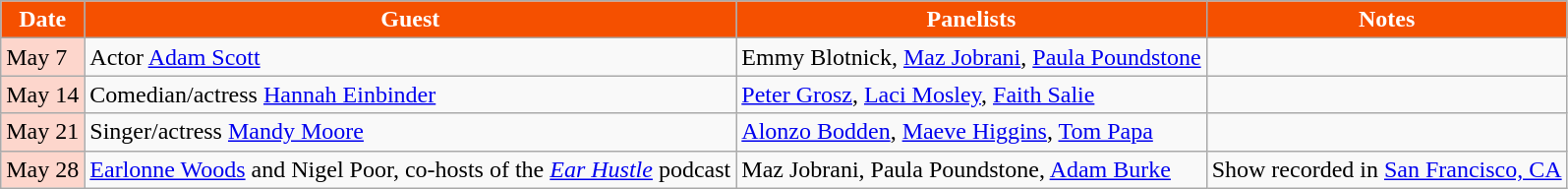<table class="wikitable">
<tr>
<th style="background:#f55000;color:#FFFFFF;">Date</th>
<th style="background:#f55000;color:#FFFFFF;">Guest</th>
<th style="background:#f55000;color:#FFFFFF;">Panelists</th>
<th style="background:#f55000;color:#FFFFFF;">Notes</th>
</tr>
<tr>
<td style="background:#FDD6CC;color:#000000;">May 7</td>
<td>Actor <a href='#'>Adam Scott</a></td>
<td>Emmy Blotnick, <a href='#'>Maz Jobrani</a>, <a href='#'>Paula Poundstone</a></td>
<td></td>
</tr>
<tr>
<td style="background:#FDD6CC;color:#000000;">May 14</td>
<td>Comedian/actress <a href='#'>Hannah Einbinder</a></td>
<td><a href='#'>Peter Grosz</a>, <a href='#'>Laci Mosley</a>, <a href='#'>Faith Salie</a></td>
<td></td>
</tr>
<tr>
<td style="background:#FDD6CC;color:#000000;">May 21</td>
<td>Singer/actress <a href='#'>Mandy Moore</a></td>
<td><a href='#'>Alonzo Bodden</a>, <a href='#'>Maeve Higgins</a>, <a href='#'>Tom Papa</a></td>
<td></td>
</tr>
<tr>
<td style="background:#FDD6CC;color:#000000;">May 28</td>
<td><a href='#'>Earlonne Woods</a> and Nigel Poor, co-hosts of the <em><a href='#'>Ear Hustle</a></em> podcast</td>
<td>Maz Jobrani, Paula Poundstone, <a href='#'>Adam Burke</a></td>
<td>Show recorded in <a href='#'>San Francisco, CA</a> </td>
</tr>
</table>
